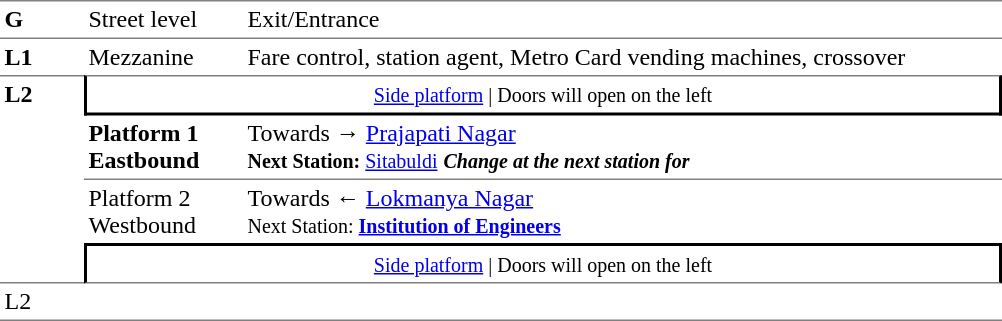<table table border=0 cellspacing=0 cellpadding=3>
<tr>
<td style="border-bottom:solid 1px grey;border-top:solid 1px grey;" width=50 valign=top><strong>G</strong></td>
<td style="border-top:solid 1px grey;border-bottom:solid 1px grey;" width=100 valign=top>Street level</td>
<td style="border-top:solid 1px grey;border-bottom:solid 1px grey;" width=500 valign=top>Exit/Entrance</td>
</tr>
<tr>
<td valign=top><strong>L1</strong></td>
<td valign=top>Mezzanine</td>
<td valign=top>Fare control, station agent, Metro Card vending machines, crossover<br></td>
</tr>
<tr>
<td style="border-top:solid 1px grey;border-bottom:solid 1px grey;" width=50 rowspan=4 valign=top><strong>L2</strong></td>
<td style="border-top:solid 1px grey;border-right:solid 2px black;border-left:solid 2px black;border-bottom:solid 2px black;text-align:center;" colspan=2><small><a href='#'>Side platform</a> | Doors will open on the left </small></td>
</tr>
<tr>
<td style="border-bottom:solid 1px grey;" width=100><span><strong>Platform 1</strong><br><strong>Eastbound</strong></span></td>
<td style="border-bottom:solid 1px grey;" width=500>Towards → <a href='#'>Prajapati Nagar</a><br><small><strong>Next Station:</strong> <a href='#'>Sitabuldi</a></small> <small><strong><em>Change at the next station for <strong><em></small></td>
</tr>
<tr>
<td><span></strong>Platform 2<strong><br></strong>Westbound<strong></span></td>
<td>Towards ← <a href='#'>Lokmanya Nagar</a><br><small></strong>Next Station:<strong> <a href='#'>Institution of Engineers</a></small></td>
</tr>
<tr>
<td style="border-top:solid 2px black;border-right:solid 2px black;border-left:solid 2px black;border-bottom:solid 1px grey;" colspan=2  align=center><small><a href='#'>Side platform</a> | Doors will open on the left </small></td>
</tr>
<tr>
<td style="border-bottom:solid 1px grey;" width=50 rowspan=2 valign=top></strong>L2<strong></td>
<td style="border-bottom:solid 1px grey;" width=100></td>
<td style="border-bottom:solid 1px grey;" width=500></td>
</tr>
<tr>
</tr>
</table>
